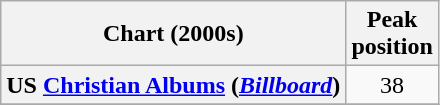<table class="wikitable sortable plainrowheaders">
<tr>
<th scope="col">Chart (2000s)</th>
<th scope="col">Peak<br>position</th>
</tr>
<tr>
<th scope="row">US <a href='#'>Christian Albums</a> (<em><a href='#'>Billboard</a></em>)</th>
<td align="center">38</td>
</tr>
<tr>
</tr>
</table>
